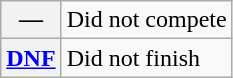<table class="wikitable">
<tr>
<th scope="row">—</th>
<td>Did not compete</td>
</tr>
<tr>
<th scope="row"><a href='#'>DNF</a></th>
<td>Did not finish</td>
</tr>
</table>
